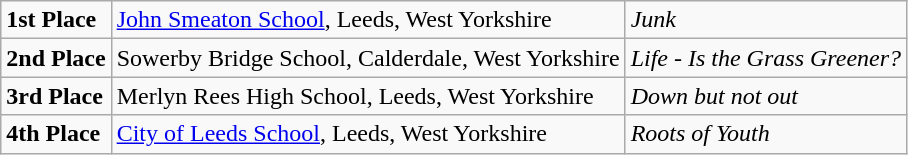<table class="wikitable">
<tr>
<td><strong>1st Place</strong></td>
<td><a href='#'>John Smeaton School</a>, Leeds, West Yorkshire</td>
<td><em>Junk</em></td>
</tr>
<tr>
<td><strong>2nd Place</strong></td>
<td>Sowerby Bridge School, Calderdale, West Yorkshire</td>
<td><em>Life - Is the Grass Greener?</em></td>
</tr>
<tr>
<td><strong>3rd Place</strong></td>
<td>Merlyn Rees High School, Leeds, West Yorkshire</td>
<td><em>Down but not out</em></td>
</tr>
<tr>
<td><strong>4th Place</strong></td>
<td><a href='#'>City of Leeds School</a>, Leeds, West Yorkshire</td>
<td><em>Roots of Youth</em></td>
</tr>
</table>
